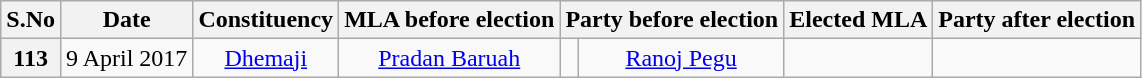<table class="wikitable sortable" style="text-align:center;">
<tr>
<th>S.No</th>
<th>Date</th>
<th>Constituency</th>
<th>MLA before election</th>
<th colspan="2">Party before election</th>
<th>Elected MLA</th>
<th colspan="2">Party after election</th>
</tr>
<tr>
<th>113</th>
<td>9 April 2017</td>
<td><a href='#'>Dhemaji</a></td>
<td><a href='#'>Pradan Baruah</a></td>
<td></td>
<td><a href='#'>Ranoj Pegu</a></td>
<td></td>
</tr>
</table>
